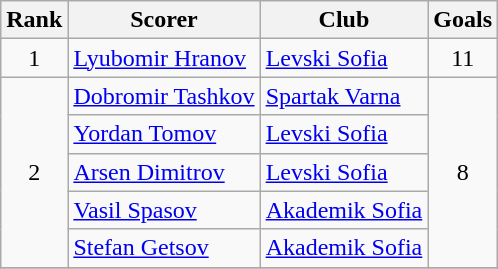<table class="wikitable" style="text-align:center">
<tr>
<th>Rank</th>
<th>Scorer</th>
<th>Club</th>
<th>Goals</th>
</tr>
<tr>
<td rowspan="1">1</td>
<td align="left"> <a href='#'>Lyubomir Hranov</a></td>
<td align="left"><a href='#'>Levski Sofia</a></td>
<td rowspan="1">11</td>
</tr>
<tr>
<td rowspan="5">2</td>
<td align="left"> <a href='#'>Dobromir Tashkov</a></td>
<td align="left"><a href='#'>Spartak Varna</a></td>
<td rowspan="5">8</td>
</tr>
<tr>
<td align="left"> <a href='#'>Yordan Tomov</a></td>
<td align="left"><a href='#'>Levski Sofia</a></td>
</tr>
<tr>
<td align="left"> <a href='#'>Arsen Dimitrov</a></td>
<td align="left"><a href='#'>Levski Sofia</a></td>
</tr>
<tr>
<td align="left"> <a href='#'>Vasil Spasov</a></td>
<td align="left"><a href='#'>Akademik Sofia</a></td>
</tr>
<tr>
<td align="left"> <a href='#'>Stefan Getsov</a></td>
<td align="left"><a href='#'>Akademik Sofia</a></td>
</tr>
<tr>
</tr>
</table>
